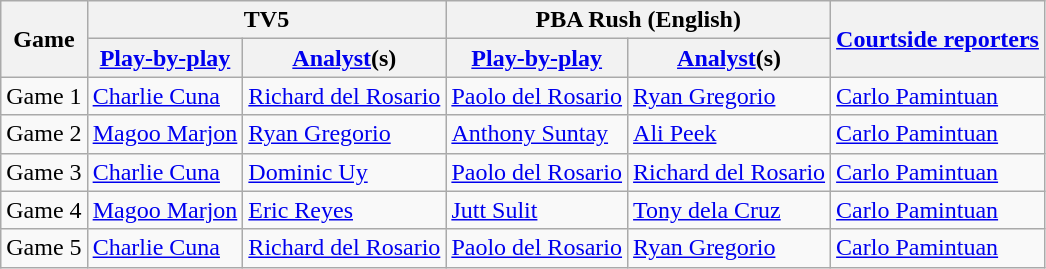<table class=wikitable>
<tr>
<th rowspan=2>Game</th>
<th colspan=2>TV5</th>
<th colspan=2>PBA Rush (English)</th>
<th rowspan=2><a href='#'>Courtside reporters</a></th>
</tr>
<tr>
<th><a href='#'>Play-by-play</a></th>
<th><a href='#'>Analyst</a>(s)</th>
<th><a href='#'>Play-by-play</a></th>
<th><a href='#'>Analyst</a>(s)</th>
</tr>
<tr>
<td>Game 1</td>
<td><a href='#'>Charlie Cuna</a></td>
<td><a href='#'>Richard del Rosario</a></td>
<td><a href='#'>Paolo del Rosario</a></td>
<td><a href='#'>Ryan Gregorio</a></td>
<td><a href='#'>Carlo Pamintuan</a></td>
</tr>
<tr>
<td>Game 2</td>
<td><a href='#'>Magoo Marjon</a></td>
<td><a href='#'>Ryan Gregorio</a></td>
<td><a href='#'>Anthony Suntay</a></td>
<td><a href='#'>Ali Peek</a></td>
<td><a href='#'>Carlo Pamintuan</a></td>
</tr>
<tr>
<td>Game 3</td>
<td><a href='#'>Charlie Cuna</a></td>
<td><a href='#'>Dominic Uy</a></td>
<td><a href='#'>Paolo del Rosario</a></td>
<td><a href='#'>Richard del Rosario</a></td>
<td><a href='#'>Carlo Pamintuan</a></td>
</tr>
<tr>
<td>Game 4</td>
<td><a href='#'>Magoo Marjon</a></td>
<td><a href='#'>Eric Reyes</a></td>
<td><a href='#'>Jutt Sulit</a></td>
<td><a href='#'>Tony dela Cruz</a></td>
<td><a href='#'>Carlo Pamintuan</a></td>
</tr>
<tr>
<td>Game 5</td>
<td><a href='#'>Charlie Cuna</a></td>
<td><a href='#'>Richard del Rosario</a></td>
<td><a href='#'>Paolo del Rosario</a></td>
<td><a href='#'>Ryan Gregorio</a></td>
<td><a href='#'>Carlo Pamintuan</a></td>
</tr>
</table>
